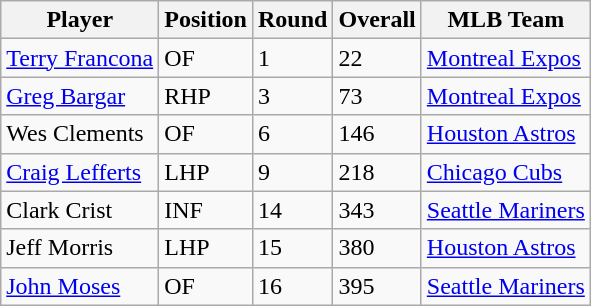<table class="wikitable">
<tr>
<th>Player</th>
<th>Position</th>
<th>Round</th>
<th>Overall</th>
<th>MLB Team</th>
</tr>
<tr>
<td><a href='#'>Terry Francona</a></td>
<td>OF</td>
<td>1</td>
<td>22</td>
<td><a href='#'>Montreal Expos</a></td>
</tr>
<tr>
<td><a href='#'>Greg Bargar</a></td>
<td>RHP</td>
<td>3</td>
<td>73</td>
<td><a href='#'>Montreal Expos</a></td>
</tr>
<tr>
<td>Wes Clements</td>
<td>OF</td>
<td>6</td>
<td>146</td>
<td><a href='#'>Houston Astros</a></td>
</tr>
<tr>
<td><a href='#'>Craig Lefferts</a></td>
<td>LHP</td>
<td>9</td>
<td>218</td>
<td><a href='#'>Chicago Cubs</a></td>
</tr>
<tr>
<td>Clark Crist</td>
<td>INF</td>
<td>14</td>
<td>343</td>
<td><a href='#'>Seattle Mariners</a></td>
</tr>
<tr>
<td>Jeff Morris</td>
<td>LHP</td>
<td>15</td>
<td>380</td>
<td><a href='#'>Houston Astros</a></td>
</tr>
<tr>
<td><a href='#'>John Moses</a></td>
<td>OF</td>
<td>16</td>
<td>395</td>
<td><a href='#'>Seattle Mariners</a></td>
</tr>
</table>
